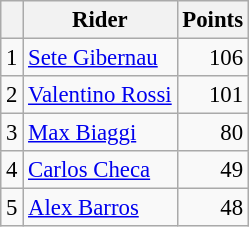<table class="wikitable" style="font-size: 95%;">
<tr>
<th></th>
<th>Rider</th>
<th>Points</th>
</tr>
<tr>
<td align=center>1</td>
<td> <a href='#'>Sete Gibernau</a></td>
<td align=right>106</td>
</tr>
<tr>
<td align=center>2</td>
<td> <a href='#'>Valentino Rossi</a></td>
<td align=right>101</td>
</tr>
<tr>
<td align=center>3</td>
<td> <a href='#'>Max Biaggi</a></td>
<td align=right>80</td>
</tr>
<tr>
<td align=center>4</td>
<td> <a href='#'>Carlos Checa</a></td>
<td align=right>49</td>
</tr>
<tr>
<td align=center>5</td>
<td> <a href='#'>Alex Barros</a></td>
<td align=right>48</td>
</tr>
</table>
